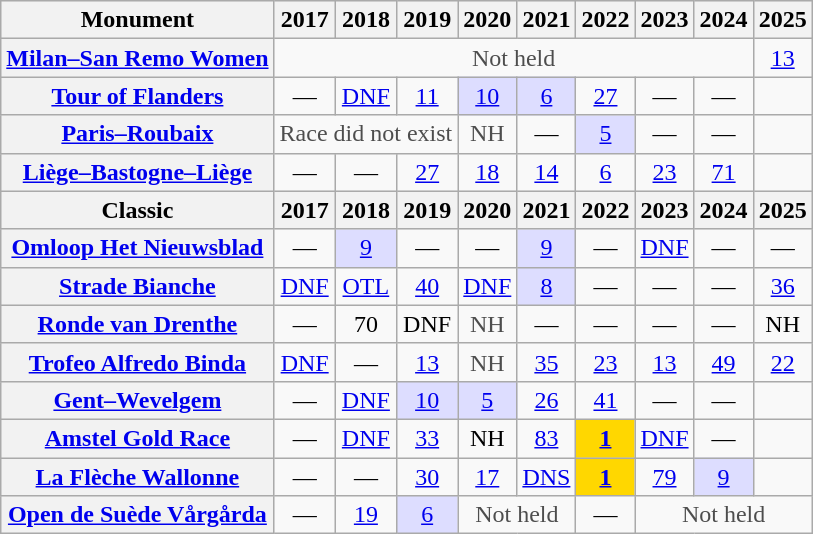<table class="wikitable plainrowheaders">
<tr style="background:#eee;">
<th>Monument</th>
<th>2017</th>
<th>2018</th>
<th>2019</th>
<th>2020</th>
<th>2021</th>
<th>2022</th>
<th>2023</th>
<th>2024</th>
<th>2025</th>
</tr>
<tr style="text-align:center;">
<th scope="row"><a href='#'>Milan–San Remo Women</a></th>
<td colspan="8" style="color:#4d4d4d;">Not held</td>
<td><a href='#'>13</a></td>
</tr>
<tr style="text-align:center;">
<th scope="row"><a href='#'>Tour of Flanders</a></th>
<td>—</td>
<td><a href='#'>DNF</a></td>
<td><a href='#'>11</a></td>
<td style="background:#ddf;"><a href='#'>10</a></td>
<td style="background:#ddf;"><a href='#'>6</a></td>
<td><a href='#'>27</a></td>
<td>—</td>
<td>—</td>
<td></td>
</tr>
<tr style="text-align:center;">
<th scope="row"><a href='#'>Paris–Roubaix</a></th>
<td colspan="3" style="color:#4d4d4d;">Race did not exist</td>
<td rowspan="1" style="color:#4d4d4d;">NH</td>
<td>—</td>
<td style="background:#ddf;"><a href='#'>5</a></td>
<td>—</td>
<td>—</td>
<td></td>
</tr>
<tr style="text-align:center;">
<th scope="row"><a href='#'>Liège–Bastogne–Liège</a></th>
<td>—</td>
<td>—</td>
<td><a href='#'>27</a></td>
<td><a href='#'>18</a></td>
<td><a href='#'>14</a></td>
<td><a href='#'>6</a></td>
<td><a href='#'>23</a></td>
<td><a href='#'>71</a></td>
<td></td>
</tr>
<tr style="background:#eee;">
<th>Classic</th>
<th>2017</th>
<th>2018</th>
<th>2019</th>
<th>2020</th>
<th>2021</th>
<th>2022</th>
<th>2023</th>
<th>2024</th>
<th>2025</th>
</tr>
<tr style="text-align:center;">
<th scope="row"><a href='#'>Omloop Het Nieuwsblad</a></th>
<td>—</td>
<td style="background:#ddf;"><a href='#'>9</a></td>
<td>—</td>
<td>—</td>
<td style="background:#ddf;"><a href='#'>9</a></td>
<td>—</td>
<td><a href='#'>DNF</a></td>
<td>—</td>
<td>—</td>
</tr>
<tr style="text-align:center;">
<th scope="row"><a href='#'>Strade Bianche</a></th>
<td><a href='#'>DNF</a></td>
<td><a href='#'>OTL</a></td>
<td><a href='#'>40</a></td>
<td><a href='#'>DNF</a></td>
<td style="background:#ddf;"><a href='#'>8</a></td>
<td>—</td>
<td>—</td>
<td>—</td>
<td><a href='#'>36</a></td>
</tr>
<tr style="text-align:center;">
<th scope="row"><a href='#'>Ronde van Drenthe</a></th>
<td>—</td>
<td>70</td>
<td>DNF</td>
<td rowspan="1" style="color:#4d4d4d;">NH</td>
<td>—</td>
<td>—</td>
<td>—</td>
<td>—</td>
<td rowspan="1">NH</td>
</tr>
<tr style="text-align:center;">
<th scope="row"><a href='#'>Trofeo Alfredo Binda</a></th>
<td><a href='#'>DNF</a></td>
<td>—</td>
<td><a href='#'>13</a></td>
<td rowspan="1" style="color:#4d4d4d;">NH</td>
<td><a href='#'>35</a></td>
<td><a href='#'>23</a></td>
<td><a href='#'>13</a></td>
<td><a href='#'>49</a></td>
<td><a href='#'>22</a></td>
</tr>
<tr style="text-align:center;">
<th scope="row"><a href='#'>Gent–Wevelgem</a></th>
<td>—</td>
<td><a href='#'>DNF</a></td>
<td style="background:#ddf;"><a href='#'>10</a></td>
<td style="background:#ddf;"><a href='#'>5</a></td>
<td><a href='#'>26</a></td>
<td><a href='#'>41</a></td>
<td>—</td>
<td>—</td>
<td></td>
</tr>
<tr style="text-align:center;">
<th scope="row"><a href='#'>Amstel Gold Race</a></th>
<td>—</td>
<td><a href='#'>DNF</a></td>
<td><a href='#'>33</a></td>
<td>NH</td>
<td><a href='#'>83</a></td>
<td style="background:gold;"><a href='#'><strong>1</strong></a></td>
<td><a href='#'>DNF</a></td>
<td>—</td>
<td></td>
</tr>
<tr style="text-align:center;">
<th scope="row"><a href='#'>La Flèche Wallonne</a></th>
<td>—</td>
<td>—</td>
<td><a href='#'>30</a></td>
<td><a href='#'>17</a></td>
<td><a href='#'>DNS</a></td>
<td style="background:gold;"><a href='#'><strong>1</strong></a></td>
<td><a href='#'>79</a></td>
<td style="background:#ddf;"><a href='#'>9</a></td>
<td></td>
</tr>
<tr style="text-align:center;">
<th scope="row"><a href='#'>Open de Suède Vårgårda</a></th>
<td>—</td>
<td><a href='#'>19</a></td>
<td style="background:#ddf;"><a href='#'>6</a></td>
<td colspan="2" style="color:#4d4d4d;">Not held</td>
<td>—</td>
<td colspan="3" style="color:#4d4d4d;">Not held</td>
</tr>
</table>
